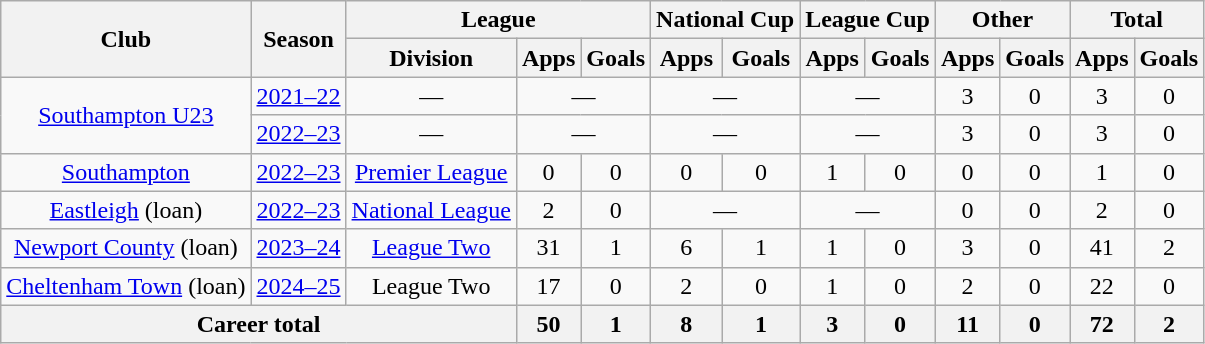<table class=wikitable style="text-align: center">
<tr>
<th rowspan="2">Club</th>
<th rowspan="2">Season</th>
<th colspan="3">League</th>
<th colspan="2">National Cup</th>
<th colspan="2">League Cup</th>
<th colspan="2">Other</th>
<th colspan="2">Total</th>
</tr>
<tr>
<th>Division</th>
<th>Apps</th>
<th>Goals</th>
<th>Apps</th>
<th>Goals</th>
<th>Apps</th>
<th>Goals</th>
<th>Apps</th>
<th>Goals</th>
<th>Apps</th>
<th>Goals</th>
</tr>
<tr>
<td rowspan="2"><a href='#'>Southampton U23</a></td>
<td><a href='#'>2021–22</a></td>
<td>—</td>
<td colspan="2">—</td>
<td colspan="2">—</td>
<td colspan="2">—</td>
<td>3</td>
<td>0</td>
<td>3</td>
<td>0</td>
</tr>
<tr>
<td><a href='#'>2022–23</a></td>
<td>—</td>
<td colspan="2">—</td>
<td colspan="2">—</td>
<td colspan="2">—</td>
<td>3</td>
<td>0</td>
<td>3</td>
<td>0</td>
</tr>
<tr>
<td><a href='#'>Southampton</a></td>
<td><a href='#'>2022–23</a></td>
<td><a href='#'>Premier League</a></td>
<td>0</td>
<td>0</td>
<td>0</td>
<td>0</td>
<td>1</td>
<td>0</td>
<td>0</td>
<td>0</td>
<td>1</td>
<td>0</td>
</tr>
<tr>
<td><a href='#'>Eastleigh</a> (loan)</td>
<td><a href='#'>2022–23</a></td>
<td><a href='#'>National League</a></td>
<td>2</td>
<td>0</td>
<td colspan="2">—</td>
<td colspan="2">—</td>
<td>0</td>
<td>0</td>
<td>2</td>
<td>0</td>
</tr>
<tr>
<td><a href='#'>Newport County</a> (loan)</td>
<td><a href='#'>2023–24</a></td>
<td><a href='#'>League Two</a></td>
<td>31</td>
<td>1</td>
<td>6</td>
<td>1</td>
<td>1</td>
<td>0</td>
<td>3</td>
<td>0</td>
<td>41</td>
<td>2</td>
</tr>
<tr>
<td><a href='#'>Cheltenham Town</a> (loan)</td>
<td><a href='#'>2024–25</a></td>
<td>League Two</td>
<td>17</td>
<td>0</td>
<td>2</td>
<td>0</td>
<td>1</td>
<td>0</td>
<td>2</td>
<td>0</td>
<td>22</td>
<td>0</td>
</tr>
<tr>
<th colspan="3">Career total</th>
<th>50</th>
<th>1</th>
<th>8</th>
<th>1</th>
<th>3</th>
<th>0</th>
<th>11</th>
<th>0</th>
<th>72</th>
<th>2</th>
</tr>
</table>
